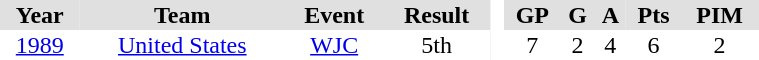<table border="0" cellpadding="1" cellspacing="0" style="text-align:center; width:40%">
<tr ALIGN="centre" bgcolor="#e0e0e0">
<th>Year</th>
<th>Team</th>
<th>Event</th>
<th>Result</th>
<th rowspan="99" bgcolor="#ffffff"> </th>
<th>GP</th>
<th>G</th>
<th>A</th>
<th>Pts</th>
<th>PIM</th>
</tr>
<tr>
<td><a href='#'>1989</a></td>
<td><a href='#'>United States</a></td>
<td><a href='#'>WJC</a></td>
<td>5th</td>
<td>7</td>
<td>2</td>
<td>4</td>
<td>6</td>
<td>2</td>
</tr>
</table>
